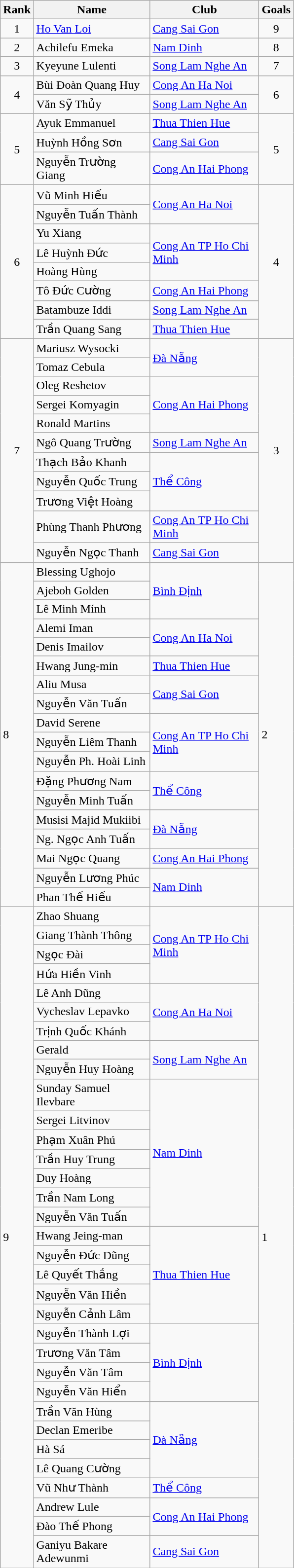<table class="wikitable sortable">
<tr>
<th>Rank</th>
<th width='150'>Name</th>
<th width='140'>Club</th>
<th>Goals</th>
</tr>
<tr>
<td align="center">1</td>
<td> <a href='#'>Ho Van Loi</a></td>
<td><a href='#'>Cang Sai Gon</a></td>
<td align="center">9</td>
</tr>
<tr>
<td align="center">2</td>
<td> Achilefu Emeka</td>
<td><a href='#'>Nam Dinh</a></td>
<td align="center">8</td>
</tr>
<tr>
<td align="center">3</td>
<td> Kyeyune Lulenti</td>
<td><a href='#'>Song Lam Nghe An</a></td>
<td align="center">7</td>
</tr>
<tr>
<td rowspan="2" align="center">4</td>
<td> Bùi Đoàn Quang Huy</td>
<td><a href='#'>Cong An Ha Noi</a></td>
<td rowspan="2" align="center">6</td>
</tr>
<tr>
<td> Văn Sỹ Thủy</td>
<td><a href='#'>Song Lam Nghe An</a></td>
</tr>
<tr>
<td rowspan="3" align="center">5</td>
<td> Ayuk Emmanuel</td>
<td><a href='#'>Thua Thien Hue</a></td>
<td rowspan="3" align="center">5</td>
</tr>
<tr>
<td> Huỳnh Hồng Sơn</td>
<td><a href='#'>Cang Sai Gon</a></td>
</tr>
<tr>
<td> Nguyễn Trường Giang</td>
<td><a href='#'>Cong An Hai Phong</a></td>
</tr>
<tr>
<td rowspan="8" align="center">6</td>
<td> Vũ Minh Hiếu</td>
<td rowspan="2"><a href='#'>Cong An Ha Noi</a></td>
<td rowspan="8" align="center">4</td>
</tr>
<tr>
<td> Nguyễn Tuấn Thành</td>
</tr>
<tr>
<td> Yu Xiang</td>
<td rowspan="3"><a href='#'>Cong An TP Ho Chi Minh</a></td>
</tr>
<tr>
<td> Lê Huỳnh Đức</td>
</tr>
<tr>
<td> Hoàng Hùng</td>
</tr>
<tr>
<td> Tô Đức Cường</td>
<td><a href='#'>Cong An Hai Phong</a></td>
</tr>
<tr>
<td> Batambuze Iddi</td>
<td><a href='#'>Song Lam Nghe An</a></td>
</tr>
<tr>
<td> Trần Quang Sang</td>
<td><a href='#'>Thua Thien Hue</a></td>
</tr>
<tr>
<td rowspan="11" align="center">7</td>
<td> Mariusz Wysocki</td>
<td rowspan="2"><a href='#'>Đà Nẵng</a></td>
<td rowspan="11" align="center">3</td>
</tr>
<tr>
<td> Tomaz Cebula</td>
</tr>
<tr>
<td> Oleg Reshetov</td>
<td rowspan="3"><a href='#'>Cong An Hai Phong</a></td>
</tr>
<tr>
<td> Sergei Komyagin</td>
</tr>
<tr>
<td> Ronald Martins</td>
</tr>
<tr>
<td> Ngô Quang Trường</td>
<td><a href='#'>Song Lam Nghe An</a></td>
</tr>
<tr>
<td> Thạch Bảo Khanh</td>
<td rowspan="3"><a href='#'>Thể Công</a></td>
</tr>
<tr>
<td> Nguyễn Quốc Trung</td>
</tr>
<tr>
<td> Trương Việt Hoàng</td>
</tr>
<tr>
<td> Phùng Thanh Phương</td>
<td><a href='#'>Cong An TP Ho Chi Minh</a></td>
</tr>
<tr>
<td> Nguyễn Ngọc Thanh</td>
<td><a href='#'>Cang Sai Gon</a></td>
</tr>
<tr>
<td rowspan="18">8</td>
<td> Blessing Ughojo</td>
<td rowspan="3"><a href='#'>Bình Định</a></td>
<td rowspan="18">2</td>
</tr>
<tr>
<td> Ajeboh Golden</td>
</tr>
<tr>
<td> Lê Minh Mính</td>
</tr>
<tr>
<td> Alemi Iman</td>
<td rowspan="2"><a href='#'>Cong An Ha Noi</a></td>
</tr>
<tr>
<td> Denis Imailov</td>
</tr>
<tr>
<td> Hwang Jung-min</td>
<td><a href='#'>Thua Thien Hue</a></td>
</tr>
<tr>
<td> Aliu Musa</td>
<td rowspan="2"><a href='#'>Cang Sai Gon</a></td>
</tr>
<tr>
<td> Nguyễn Văn Tuấn</td>
</tr>
<tr>
<td> David Serene</td>
<td rowspan="3"><a href='#'>Cong An TP Ho Chi Minh</a></td>
</tr>
<tr>
<td> Nguyễn Liêm Thanh</td>
</tr>
<tr>
<td> Nguyễn Ph. Hoài Linh</td>
</tr>
<tr>
<td> Đặng Phương Nam</td>
<td rowspan="2"><a href='#'>Thể Công</a></td>
</tr>
<tr>
<td> Nguyễn Minh Tuấn</td>
</tr>
<tr>
<td> Musisi Majid Mukiibi</td>
<td rowspan="2"><a href='#'>Đà Nẵng</a></td>
</tr>
<tr>
<td> Ng. Ngọc Anh Tuấn</td>
</tr>
<tr>
<td> Mai Ngọc Quang</td>
<td><a href='#'>Cong An Hai Phong</a></td>
</tr>
<tr>
<td> Nguyễn Lương Phúc</td>
<td rowspan="2"><a href='#'>Nam Dinh</a></td>
</tr>
<tr>
<td> Phan Thế Hiếu</td>
</tr>
<tr>
<td rowspan="33">9</td>
<td> Zhao Shuang</td>
<td rowspan="4"><a href='#'>Cong An TP Ho Chi Minh</a></td>
<td rowspan="33">1</td>
</tr>
<tr>
<td> Giang Thành Thông</td>
</tr>
<tr>
<td> Ngọc Đài</td>
</tr>
<tr>
<td> Hứa Hiền Vinh</td>
</tr>
<tr>
<td> Lê Anh Dũng</td>
<td rowspan="3"><a href='#'>Cong An Ha Noi</a></td>
</tr>
<tr>
<td> Vycheslav Lepavko</td>
</tr>
<tr>
<td> Trịnh Quốc Khánh</td>
</tr>
<tr>
<td> Gerald</td>
<td rowspan="2"><a href='#'>Song Lam Nghe An</a></td>
</tr>
<tr>
<td> Nguyễn Huy Hoàng</td>
</tr>
<tr>
<td> Sunday Samuel Ilevbare</td>
<td rowspan="7"><a href='#'>Nam Dinh</a></td>
</tr>
<tr>
<td> Sergei Litvinov</td>
</tr>
<tr>
<td> Phạm Xuân Phú</td>
</tr>
<tr>
<td> Trần Huy Trung</td>
</tr>
<tr>
<td> Duy Hoàng</td>
</tr>
<tr>
<td> Trần Nam Long</td>
</tr>
<tr>
<td> Nguyễn Văn Tuấn</td>
</tr>
<tr>
<td> Hwang Jeing-man</td>
<td rowspan="5"><a href='#'>Thua Thien Hue</a></td>
</tr>
<tr>
<td> Nguyễn Đức Dũng</td>
</tr>
<tr>
<td> Lê Quyết Thắng</td>
</tr>
<tr>
<td> Nguyễn Văn Hiền</td>
</tr>
<tr>
<td> Nguyễn Cảnh Lâm</td>
</tr>
<tr>
<td> Nguyễn Thành Lợi</td>
<td rowspan="4"><a href='#'>Bình Định</a></td>
</tr>
<tr>
<td> Trương Văn Tâm</td>
</tr>
<tr>
<td> Nguyễn Văn Tâm</td>
</tr>
<tr>
<td> Nguyễn Văn Hiển</td>
</tr>
<tr>
<td> Trần Văn Hùng</td>
<td rowspan="4"><a href='#'>Đà Nẵng</a></td>
</tr>
<tr>
<td> Declan Emeribe</td>
</tr>
<tr>
<td> Hà Sá</td>
</tr>
<tr>
<td> Lê Quang Cường</td>
</tr>
<tr>
<td> Vũ Như Thành</td>
<td><a href='#'>Thể Công</a></td>
</tr>
<tr>
<td> Andrew Lule</td>
<td rowspan="2"><a href='#'>Cong An Hai Phong</a></td>
</tr>
<tr>
<td> Đào Thế Phong</td>
</tr>
<tr>
<td> Ganiyu Bakare Adewunmi</td>
<td><a href='#'>Cang Sai Gon</a></td>
</tr>
</table>
